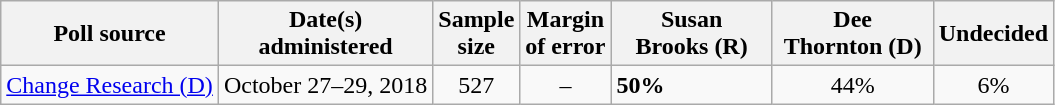<table class="wikitable">
<tr>
<th>Poll source</th>
<th>Date(s)<br>administered</th>
<th>Sample<br>size</th>
<th>Margin<br>of error</th>
<th style="width:100px;">Susan<br>Brooks (R)</th>
<th style="width:100px;">Dee<br>Thornton (D)</th>
<th>Undecided</th>
</tr>
<tr>
<td><a href='#'>Change Research (D)</a></td>
<td align="center">October 27–29, 2018</td>
<td align="center">527</td>
<td align="center">–</td>
<td><strong>50%</strong></td>
<td align="center">44%</td>
<td align="center">6%</td>
</tr>
</table>
